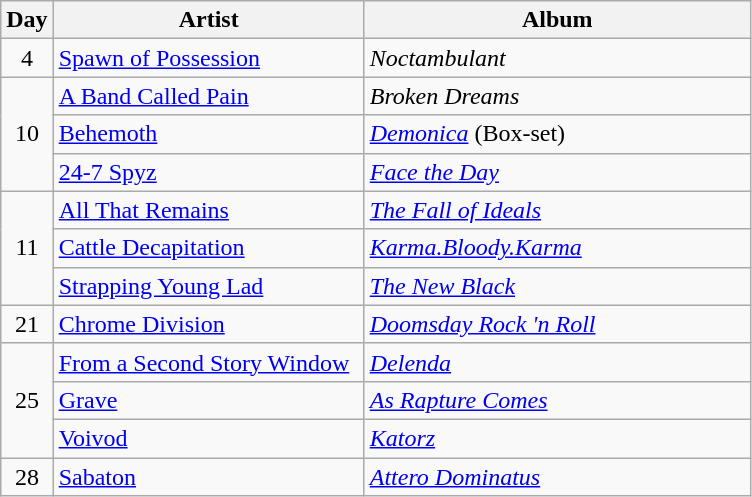<table class="wikitable" border="1">
<tr>
<th>Day</th>
<th width="200">Artist</th>
<th width="250">Album</th>
</tr>
<tr>
<td align="center" rowspan="1">4</td>
<td><a href='#'>Spawn of Possession</a></td>
<td><em>Noctambulant</em></td>
</tr>
<tr>
<td align="center" rowspan="3">10</td>
<td><a href='#'>A Band Called Pain</a></td>
<td><em>Broken Dreams</em></td>
</tr>
<tr>
<td><a href='#'>Behemoth</a></td>
<td><em><a href='#'>Demonica</a></em> (Box-set)</td>
</tr>
<tr>
<td><a href='#'>24-7 Spyz</a></td>
<td><em><a href='#'>Face the Day</a></em></td>
</tr>
<tr>
<td align="center" rowspan="3">11</td>
<td><a href='#'>All That Remains</a></td>
<td><em><a href='#'>The Fall of Ideals</a></em></td>
</tr>
<tr>
<td><a href='#'>Cattle Decapitation</a></td>
<td><em><a href='#'>Karma.Bloody.Karma</a></em></td>
</tr>
<tr>
<td><a href='#'>Strapping Young Lad</a></td>
<td><em><a href='#'>The New Black</a></em></td>
</tr>
<tr>
<td align="center" rowspan="1">21</td>
<td><a href='#'>Chrome Division</a></td>
<td><em><a href='#'>Doomsday Rock 'n Roll</a></em></td>
</tr>
<tr>
<td align="center" rowspan="3">25</td>
<td><a href='#'>From a Second Story Window</a></td>
<td><em><a href='#'>Delenda</a></em></td>
</tr>
<tr>
<td><a href='#'>Grave</a></td>
<td><em><a href='#'>As Rapture Comes</a></em></td>
</tr>
<tr>
<td><a href='#'>Voivod</a></td>
<td><em><a href='#'>Katorz</a></em></td>
</tr>
<tr>
<td align="center" rowspan="1">28</td>
<td><a href='#'>Sabaton</a></td>
<td><em><a href='#'>Attero Dominatus</a></em></td>
</tr>
</table>
